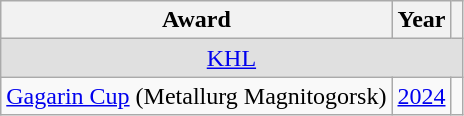<table class="wikitable">
<tr>
<th>Award</th>
<th>Year</th>
<th></th>
</tr>
<tr ALIGN="center" bgcolor="#e0e0e0">
<td colspan="3"><a href='#'>KHL</a></td>
</tr>
<tr>
<td><a href='#'>Gagarin Cup</a> (Metallurg Magnitogorsk)</td>
<td><a href='#'>2024</a></td>
<td></td>
</tr>
</table>
